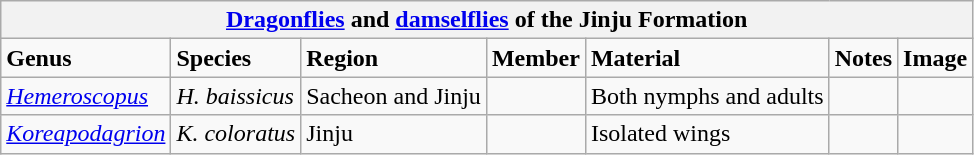<table class="wikitable">
<tr>
<th colspan="7"><strong><a href='#'>Dragonflies</a> and <a href='#'>damselflies</a> of the Jinju Formation</strong></th>
</tr>
<tr>
<td><strong>Genus</strong></td>
<td><strong>Species</strong></td>
<td><strong>Region</strong></td>
<td><strong>Member</strong></td>
<td><strong>Material</strong></td>
<td><strong>Notes</strong></td>
<td><strong>Image</strong></td>
</tr>
<tr>
<td><em><a href='#'>Hemeroscopus</a></em></td>
<td><em>H. baissicus</em></td>
<td>Sacheon and Jinju</td>
<td></td>
<td>Both nymphs and adults</td>
<td></td>
<td></td>
</tr>
<tr>
<td><em><a href='#'>Koreapodagrion</a></em></td>
<td><em>K. coloratus</em></td>
<td>Jinju</td>
<td></td>
<td>Isolated wings</td>
<td></td>
<td></td>
</tr>
</table>
